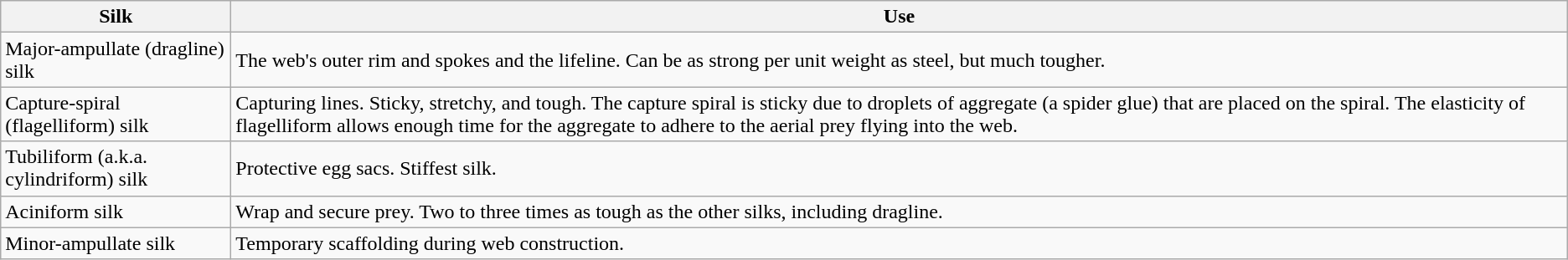<table class="wikitable">
<tr>
<th>Silk</th>
<th>Use</th>
</tr>
<tr>
<td>Major-ampullate (dragline) silk</td>
<td>The web's outer rim and spokes and the lifeline. Can be as strong per unit weight as steel, but much tougher.</td>
</tr>
<tr>
<td>Capture-spiral (flagelliform) silk</td>
<td>Capturing lines. Sticky, stretchy, and tough. The capture spiral is sticky due to droplets of aggregate (a spider glue) that are placed on the spiral. The elasticity of flagelliform allows enough time for the aggregate to adhere to the aerial prey flying into the web.</td>
</tr>
<tr>
<td>Tubiliform (a.k.a. cylindriform) silk</td>
<td>Protective egg sacs. Stiffest silk.</td>
</tr>
<tr>
<td>Aciniform silk</td>
<td>Wrap and secure prey. Two to three times as tough as the other silks, including dragline.</td>
</tr>
<tr>
<td>Minor-ampullate silk</td>
<td>Temporary scaffolding during web construction.</td>
</tr>
</table>
